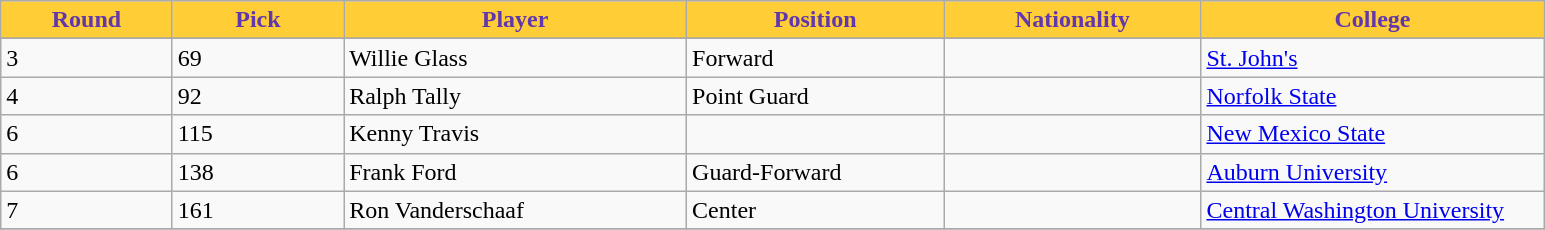<table class="wikitable sortable sortable">
<tr>
<th style="background:#ffcd35; color:#6137ad" width="10%">Round</th>
<th style="background:#ffcd35; color:#6137ad" width="10%">Pick</th>
<th style="background:#ffcd35; color:#6137ad" width="20%">Player</th>
<th style="background:#ffcd35; color:#6137ad" width="15%">Position</th>
<th style="background:#ffcd35; color:#6137ad" width="15%">Nationality</th>
<th style="background:#ffcd35; color:#6137ad" width="20%">College</th>
</tr>
<tr style="text-align: center">
</tr>
<tr>
<td>3</td>
<td>69</td>
<td>Willie Glass</td>
<td>Forward</td>
<td></td>
<td><a href='#'>St. John's</a></td>
</tr>
<tr>
<td>4</td>
<td>92</td>
<td>Ralph Tally</td>
<td>Point Guard</td>
<td></td>
<td><a href='#'>Norfolk State</a></td>
</tr>
<tr>
<td>6</td>
<td>115</td>
<td>Kenny Travis</td>
<td></td>
<td></td>
<td><a href='#'>New Mexico State</a></td>
</tr>
<tr>
<td>6</td>
<td>138</td>
<td>Frank Ford</td>
<td>Guard-Forward</td>
<td></td>
<td><a href='#'>Auburn University</a></td>
</tr>
<tr>
<td>7</td>
<td>161</td>
<td>Ron Vanderschaaf</td>
<td>Center</td>
<td></td>
<td><a href='#'>Central Washington University</a></td>
</tr>
<tr>
</tr>
</table>
